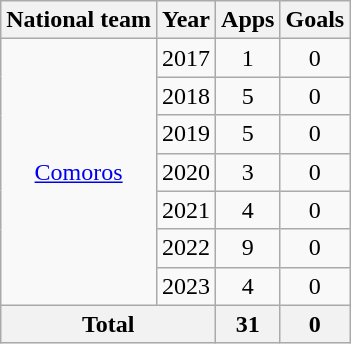<table class="wikitable" style="text-align:center">
<tr>
<th>National team</th>
<th>Year</th>
<th>Apps</th>
<th>Goals</th>
</tr>
<tr>
<td rowspan=7><a href='#'>Comoros</a></td>
<td>2017</td>
<td>1</td>
<td>0</td>
</tr>
<tr>
<td>2018</td>
<td>5</td>
<td>0</td>
</tr>
<tr>
<td>2019</td>
<td>5</td>
<td>0</td>
</tr>
<tr>
<td>2020</td>
<td>3</td>
<td>0</td>
</tr>
<tr>
<td>2021</td>
<td>4</td>
<td>0</td>
</tr>
<tr>
<td>2022</td>
<td>9</td>
<td>0</td>
</tr>
<tr>
<td>2023</td>
<td>4</td>
<td>0</td>
</tr>
<tr>
<th colspan=2>Total</th>
<th>31</th>
<th>0</th>
</tr>
</table>
